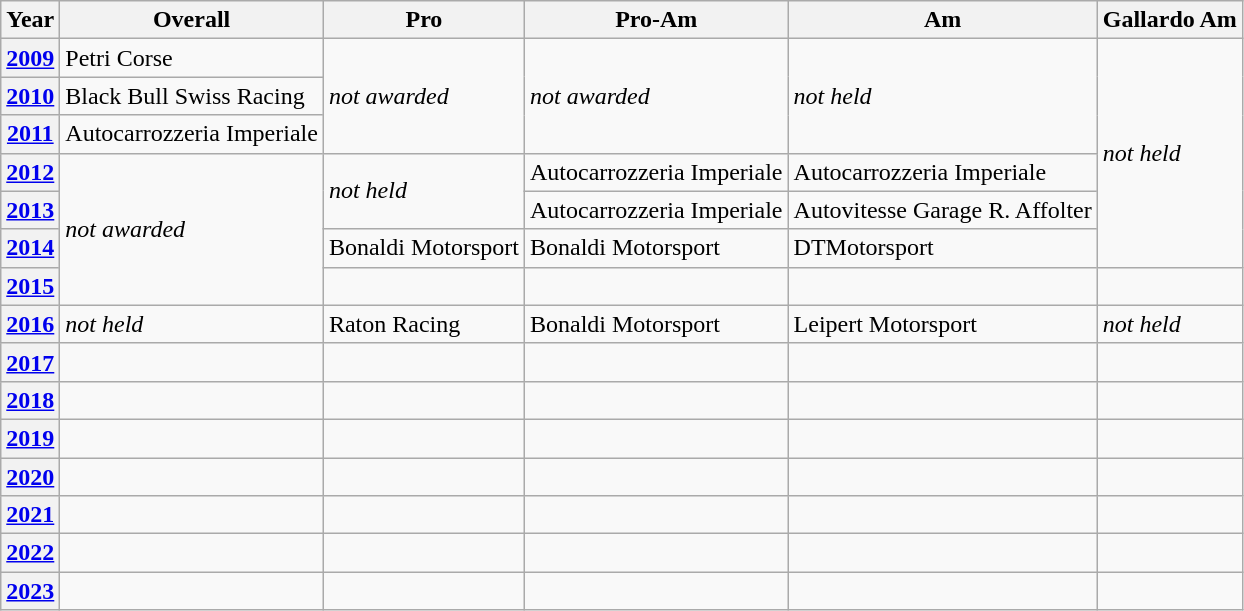<table class="wikitable">
<tr>
<th>Year</th>
<th>Overall</th>
<th>Pro</th>
<th>Pro-Am</th>
<th>Am</th>
<th>Gallardo Am</th>
</tr>
<tr>
<th><a href='#'>2009</a></th>
<td> Petri Corse</td>
<td rowspan=3><em>not awarded</em></td>
<td rowspan=3><em>not awarded</em></td>
<td rowspan=3><em>not held</em></td>
<td rowspan=6><em>not held</em></td>
</tr>
<tr>
<th><a href='#'>2010</a></th>
<td> Black Bull Swiss Racing</td>
</tr>
<tr>
<th><a href='#'>2011</a></th>
<td> Autocarrozzeria Imperiale</td>
</tr>
<tr>
<th><a href='#'>2012</a></th>
<td rowspan=4><em>not awarded</em></td>
<td rowspan=2><em>not held</em></td>
<td> Autocarrozzeria Imperiale</td>
<td> Autocarrozzeria Imperiale</td>
</tr>
<tr>
<th><a href='#'>2013</a></th>
<td> Autocarrozzeria Imperiale</td>
<td> Autovitesse Garage R. Affolter</td>
</tr>
<tr>
<th><a href='#'>2014</a></th>
<td> Bonaldi Motorsport</td>
<td> Bonaldi Motorsport</td>
<td> DTMotorsport</td>
</tr>
<tr>
<th><a href='#'>2015</a></th>
<td></td>
<td></td>
<td></td>
<td></td>
</tr>
<tr>
<th><a href='#'>2016</a></th>
<td><em>not held</em></td>
<td> Raton Racing</td>
<td> Bonaldi Motorsport</td>
<td> Leipert Motorsport</td>
<td><em>not held</em></td>
</tr>
<tr>
<th><a href='#'>2017</a></th>
<td></td>
<td></td>
<td></td>
<td></td>
<td></td>
</tr>
<tr>
<th><a href='#'>2018</a></th>
<td></td>
<td></td>
<td></td>
<td></td>
<td></td>
</tr>
<tr>
<th><a href='#'>2019</a></th>
<td></td>
<td></td>
<td></td>
<td></td>
<td></td>
</tr>
<tr>
<th><a href='#'>2020</a></th>
<td></td>
<td></td>
<td></td>
<td></td>
<td></td>
</tr>
<tr>
<th><a href='#'>2021</a></th>
<td></td>
<td></td>
<td></td>
<td></td>
<td></td>
</tr>
<tr>
<th><a href='#'>2022</a></th>
<td></td>
<td></td>
<td></td>
<td></td>
<td></td>
</tr>
<tr>
<th><a href='#'>2023</a></th>
<td></td>
<td></td>
<td></td>
<td></td>
<td></td>
</tr>
</table>
